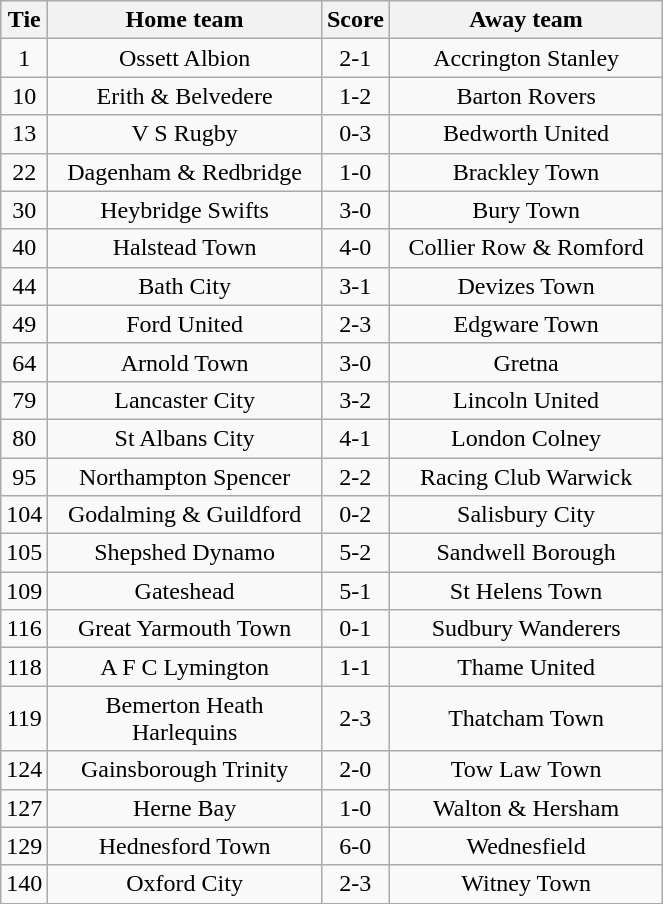<table class="wikitable" style="text-align:center;">
<tr>
<th width=20>Tie</th>
<th width=175>Home team</th>
<th width=20>Score</th>
<th width=175>Away team</th>
</tr>
<tr>
<td>1</td>
<td>Ossett Albion</td>
<td>2-1</td>
<td>Accrington Stanley</td>
</tr>
<tr>
<td>10</td>
<td>Erith & Belvedere</td>
<td>1-2</td>
<td>Barton Rovers</td>
</tr>
<tr>
<td>13</td>
<td>V S Rugby</td>
<td>0-3</td>
<td>Bedworth United</td>
</tr>
<tr>
<td>22</td>
<td>Dagenham & Redbridge</td>
<td>1-0</td>
<td>Brackley Town</td>
</tr>
<tr>
<td>30</td>
<td>Heybridge Swifts</td>
<td>3-0</td>
<td>Bury Town</td>
</tr>
<tr>
<td>40</td>
<td>Halstead Town</td>
<td>4-0</td>
<td>Collier Row & Romford</td>
</tr>
<tr>
<td>44</td>
<td>Bath City</td>
<td>3-1</td>
<td>Devizes Town</td>
</tr>
<tr>
<td>49</td>
<td>Ford United</td>
<td>2-3</td>
<td>Edgware Town</td>
</tr>
<tr>
<td>64</td>
<td>Arnold Town</td>
<td>3-0</td>
<td>Gretna</td>
</tr>
<tr>
<td>79</td>
<td>Lancaster City</td>
<td>3-2</td>
<td>Lincoln United</td>
</tr>
<tr>
<td>80</td>
<td>St Albans City</td>
<td>4-1</td>
<td>London Colney</td>
</tr>
<tr>
<td>95</td>
<td>Northampton Spencer</td>
<td>2-2</td>
<td>Racing Club Warwick</td>
</tr>
<tr>
<td>104</td>
<td>Godalming & Guildford</td>
<td>0-2</td>
<td>Salisbury City</td>
</tr>
<tr>
<td>105</td>
<td>Shepshed Dynamo</td>
<td>5-2</td>
<td>Sandwell Borough</td>
</tr>
<tr>
<td>109</td>
<td>Gateshead</td>
<td>5-1</td>
<td>St Helens Town</td>
</tr>
<tr>
<td>116</td>
<td>Great Yarmouth Town</td>
<td>0-1</td>
<td>Sudbury Wanderers</td>
</tr>
<tr>
<td>118</td>
<td>A F C Lymington</td>
<td>1-1</td>
<td>Thame United</td>
</tr>
<tr>
<td>119</td>
<td>Bemerton Heath Harlequins</td>
<td>2-3</td>
<td>Thatcham Town</td>
</tr>
<tr>
<td>124</td>
<td>Gainsborough Trinity</td>
<td>2-0</td>
<td>Tow Law Town</td>
</tr>
<tr>
<td>127</td>
<td>Herne Bay</td>
<td>1-0</td>
<td>Walton & Hersham</td>
</tr>
<tr>
<td>129</td>
<td>Hednesford Town</td>
<td>6-0</td>
<td>Wednesfield</td>
</tr>
<tr>
<td>140</td>
<td>Oxford City</td>
<td>2-3</td>
<td>Witney Town</td>
</tr>
</table>
